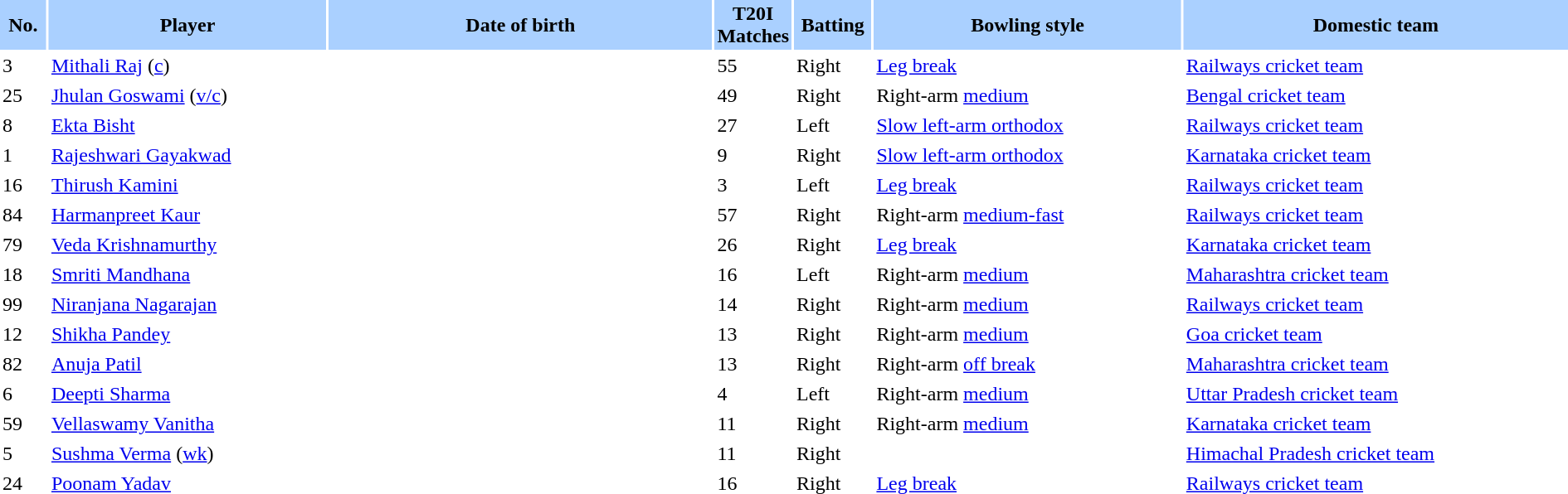<table class="sortable" style="width:100%;" border="0" cellspacing="2" cellpadding="2">
<tr style="background:#aad0ff;">
<th width=3%>No.</th>
<th width=18%>Player</th>
<th width=25%>Date of birth</th>
<th width=3%>T20I Matches</th>
<th width=5%>Batting</th>
<th width=20%>Bowling style</th>
<th width=25%>Domestic team</th>
</tr>
<tr>
<td>3</td>
<td><a href='#'>Mithali Raj</a> (<a href='#'>c</a>)</td>
<td></td>
<td>55</td>
<td>Right</td>
<td><a href='#'>Leg break</a></td>
<td> <a href='#'>Railways cricket team</a></td>
</tr>
<tr>
<td>25</td>
<td><a href='#'>Jhulan Goswami</a> (<a href='#'>v/c</a>)</td>
<td></td>
<td>49</td>
<td>Right</td>
<td>Right-arm <a href='#'>medium</a></td>
<td> <a href='#'>Bengal cricket team</a></td>
</tr>
<tr>
<td>8</td>
<td><a href='#'>Ekta Bisht</a></td>
<td></td>
<td>27</td>
<td>Left</td>
<td><a href='#'>Slow left-arm orthodox</a></td>
<td> <a href='#'>Railways cricket team</a></td>
</tr>
<tr>
<td>1</td>
<td><a href='#'>Rajeshwari Gayakwad</a></td>
<td></td>
<td>9</td>
<td>Right</td>
<td><a href='#'>Slow left-arm orthodox</a></td>
<td> <a href='#'>Karnataka cricket team</a></td>
</tr>
<tr>
<td>16</td>
<td><a href='#'>Thirush Kamini</a></td>
<td></td>
<td>3</td>
<td>Left</td>
<td><a href='#'>Leg break</a></td>
<td> <a href='#'>Railways cricket team</a></td>
</tr>
<tr>
<td>84</td>
<td><a href='#'>Harmanpreet Kaur</a></td>
<td></td>
<td>57</td>
<td>Right</td>
<td>Right-arm <a href='#'>medium-fast</a></td>
<td> <a href='#'>Railways cricket team</a></td>
</tr>
<tr>
<td>79</td>
<td><a href='#'>Veda Krishnamurthy</a></td>
<td></td>
<td>26</td>
<td>Right</td>
<td><a href='#'>Leg break</a></td>
<td> <a href='#'>Karnataka cricket team</a></td>
</tr>
<tr>
<td>18</td>
<td><a href='#'>Smriti Mandhana</a></td>
<td></td>
<td>16</td>
<td>Left</td>
<td>Right-arm <a href='#'>medium</a></td>
<td> <a href='#'>Maharashtra cricket team</a></td>
</tr>
<tr>
<td>99</td>
<td><a href='#'>Niranjana Nagarajan</a></td>
<td></td>
<td>14</td>
<td>Right</td>
<td>Right-arm <a href='#'>medium</a></td>
<td> <a href='#'>Railways cricket team</a></td>
</tr>
<tr>
<td>12</td>
<td><a href='#'>Shikha Pandey</a></td>
<td></td>
<td>13</td>
<td>Right</td>
<td>Right-arm <a href='#'>medium</a></td>
<td> <a href='#'>Goa cricket team</a></td>
</tr>
<tr>
<td>82</td>
<td><a href='#'>Anuja Patil</a></td>
<td></td>
<td>13</td>
<td>Right</td>
<td>Right-arm <a href='#'>off break</a></td>
<td> <a href='#'>Maharashtra cricket team</a></td>
</tr>
<tr>
<td>6</td>
<td><a href='#'>Deepti Sharma</a></td>
<td></td>
<td>4</td>
<td>Left</td>
<td>Right-arm <a href='#'>medium</a></td>
<td> <a href='#'>Uttar Pradesh cricket team</a></td>
</tr>
<tr>
<td>59</td>
<td><a href='#'>Vellaswamy Vanitha</a></td>
<td></td>
<td>11</td>
<td>Right</td>
<td>Right-arm <a href='#'>medium</a></td>
<td> <a href='#'>Karnataka cricket team</a></td>
</tr>
<tr>
<td>5</td>
<td><a href='#'>Sushma Verma</a> (<a href='#'>wk</a>)</td>
<td></td>
<td>11</td>
<td>Right</td>
<td></td>
<td> <a href='#'>Himachal Pradesh cricket team</a></td>
</tr>
<tr>
<td>24</td>
<td><a href='#'>Poonam Yadav</a></td>
<td></td>
<td>16</td>
<td>Right</td>
<td><a href='#'>Leg break</a></td>
<td> <a href='#'>Railways cricket team</a></td>
</tr>
</table>
